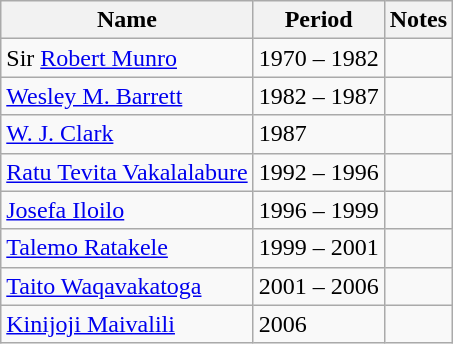<table class="wikitable">
<tr>
<th>Name</th>
<th>Period</th>
<th>Notes</th>
</tr>
<tr>
<td>Sir <a href='#'>Robert Munro</a></td>
<td>1970 – 1982</td>
<td></td>
</tr>
<tr>
<td><a href='#'>Wesley M. Barrett</a></td>
<td>1982 – 1987</td>
<td></td>
</tr>
<tr>
<td><a href='#'>W. J. Clark</a></td>
<td>1987</td>
<td></td>
</tr>
<tr>
<td><a href='#'>Ratu Tevita Vakalalabure</a></td>
<td>1992 – 1996</td>
<td></td>
</tr>
<tr>
<td><a href='#'>Josefa Iloilo</a></td>
<td>1996 – 1999</td>
<td></td>
</tr>
<tr>
<td><a href='#'>Talemo Ratakele</a></td>
<td>1999 – 2001</td>
<td></td>
</tr>
<tr>
<td><a href='#'>Taito Waqavakatoga</a></td>
<td>2001 – 2006</td>
<td></td>
</tr>
<tr>
<td><a href='#'>Kinijoji Maivalili</a></td>
<td>2006</td>
<td></td>
</tr>
</table>
